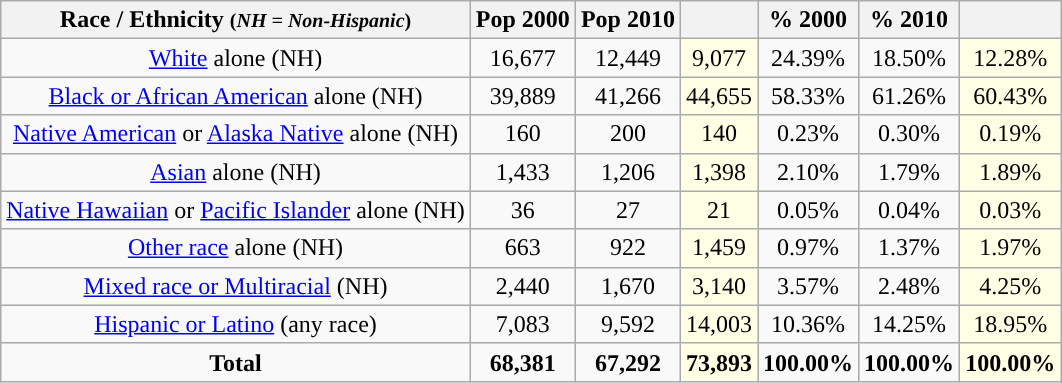<table class="wikitable" style="text-align:center;">
<tr>
<th>Race / Ethnicity <small>(<em>NH = Non-Hispanic</em>)</small></th>
<th>Pop 2000</th>
<th>Pop 2010</th>
<th></th>
<th>% 2000</th>
<th>% 2010</th>
<th></th>
</tr>
<tr>
<td><a href='#'>White</a> alone (NH)</td>
<td>16,677</td>
<td>12,449</td>
<td style='background: #ffffe6;'>9,077</td>
<td>24.39%</td>
<td>18.50%</td>
<td style='background: #ffffe6;'>12.28%</td>
</tr>
<tr>
<td><a href='#'>Black or African American</a> alone (NH)</td>
<td>39,889</td>
<td>41,266</td>
<td style='background: #ffffe6;'>44,655</td>
<td>58.33%</td>
<td>61.26%</td>
<td style='background: #ffffe6;'>60.43%</td>
</tr>
<tr>
<td><a href='#'>Native American</a> or <a href='#'>Alaska Native</a> alone (NH)</td>
<td>160</td>
<td>200</td>
<td style='background: #ffffe6;'>140</td>
<td>0.23%</td>
<td>0.30%</td>
<td style='background: #ffffe6;'>0.19%</td>
</tr>
<tr>
<td><a href='#'>Asian</a> alone (NH)</td>
<td>1,433</td>
<td>1,206</td>
<td style='background: #ffffe6;'>1,398</td>
<td>2.10%</td>
<td>1.79%</td>
<td style='background: #ffffe6;'>1.89%</td>
</tr>
<tr>
<td><a href='#'>Native Hawaiian</a> or <a href='#'>Pacific Islander</a> alone (NH)</td>
<td>36</td>
<td>27</td>
<td style='background: #ffffe6;'>21</td>
<td>0.05%</td>
<td>0.04%</td>
<td style='background: #ffffe6;'>0.03%</td>
</tr>
<tr>
<td><a href='#'>Other race</a> alone (NH)</td>
<td>663</td>
<td>922</td>
<td style='background: #ffffe6;'>1,459</td>
<td>0.97%</td>
<td>1.37%</td>
<td style='background: #ffffe6;'>1.97%</td>
</tr>
<tr>
<td><a href='#'>Mixed race or Multiracial</a> (NH)</td>
<td>2,440</td>
<td>1,670</td>
<td style='background: #ffffe6;'>3,140</td>
<td>3.57%</td>
<td>2.48%</td>
<td style='background: #ffffe6;'>4.25%</td>
</tr>
<tr>
<td><a href='#'>Hispanic or Latino</a> (any race)</td>
<td>7,083</td>
<td>9,592</td>
<td style='background: #ffffe6;'>14,003</td>
<td>10.36%</td>
<td>14.25%</td>
<td style='background: #ffffe6;'>18.95%</td>
</tr>
<tr>
<td><strong>Total</strong></td>
<td><strong>68,381</strong></td>
<td><strong>67,292</strong></td>
<td style='background: #ffffe6;'><strong>73,893</strong></td>
<td><strong>100.00%</strong></td>
<td><strong>100.00%</strong></td>
<td style='background: #ffffe6;'><strong>100.00%</strong></td>
</tr>
</table>
